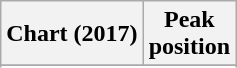<table class="wikitable sortable plainrowheaders" style="text-align:center">
<tr>
<th scope="col">Chart (2017)</th>
<th scope="col">Peak<br> position</th>
</tr>
<tr>
</tr>
<tr>
</tr>
<tr>
</tr>
<tr>
</tr>
<tr>
</tr>
<tr>
</tr>
<tr>
</tr>
<tr>
</tr>
</table>
